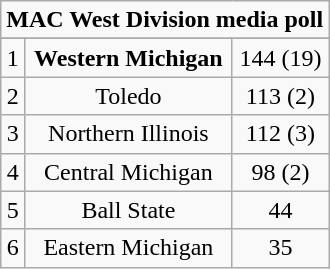<table class="wikitable" style="display: inline-table;">
<tr>
<td align="center" Colspan="3"><strong>MAC West Division media poll</strong></td>
</tr>
<tr align="center">
</tr>
<tr align="center">
<td>1</td>
<td><strong>Western Michigan</strong></td>
<td>144 (19)</td>
</tr>
<tr align="center">
<td>2</td>
<td>Toledo</td>
<td>113 (2)</td>
</tr>
<tr align="center">
<td>3</td>
<td>Northern Illinois</td>
<td>112 (3)</td>
</tr>
<tr align="center">
<td>4</td>
<td>Central Michigan</td>
<td>98 (2)</td>
</tr>
<tr align="center">
<td>5</td>
<td>Ball State</td>
<td>44</td>
</tr>
<tr align="center">
<td>6</td>
<td>Eastern Michigan</td>
<td>35</td>
</tr>
</table>
